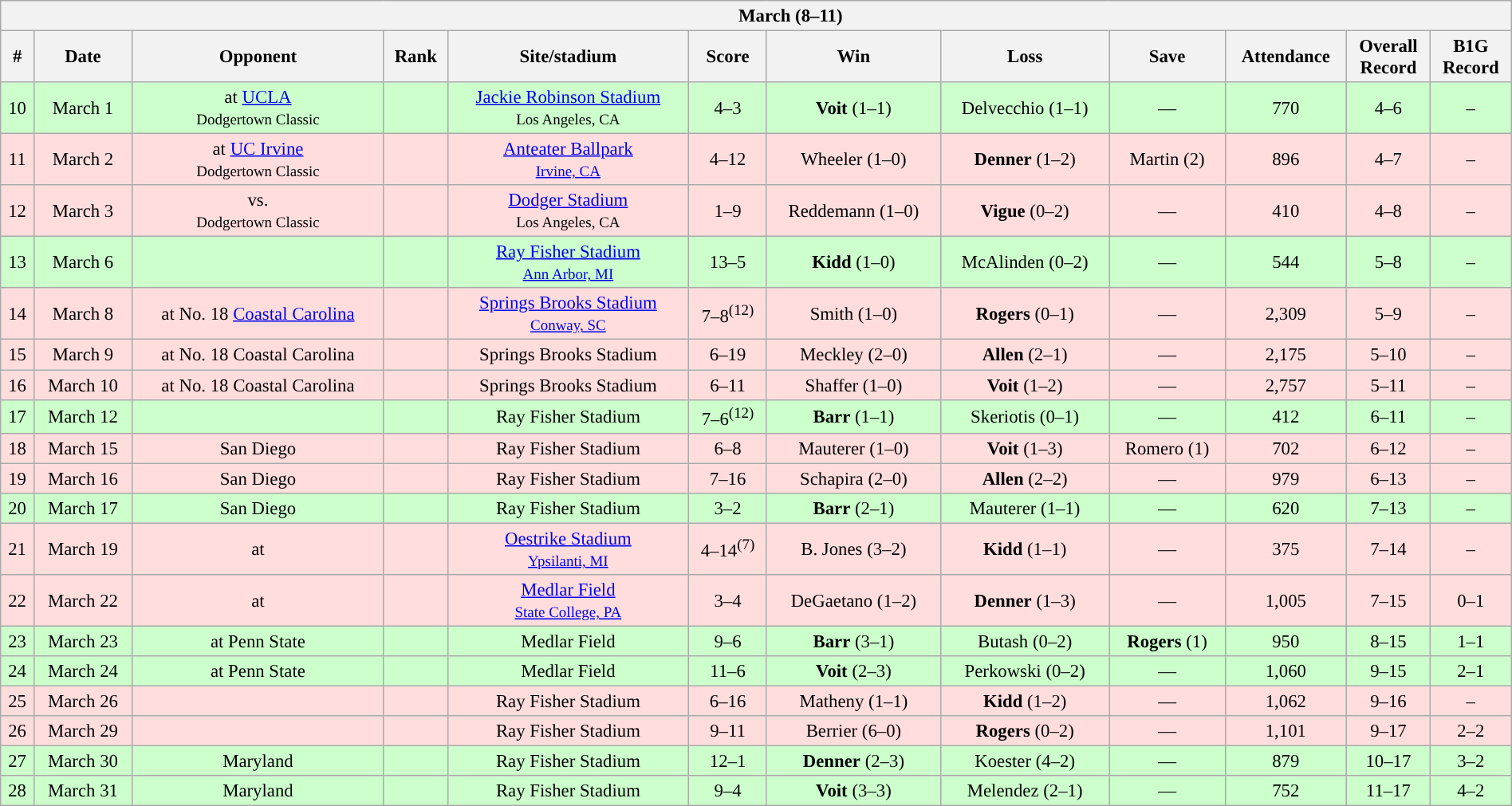<table class="wikitable collapsible collapsed" style="margin:auto; width:100%; text-align:center; font-size:95%">
<tr>
<th colspan=12 style="padding-left:4em;">March (8–11)</th>
</tr>
<tr>
<th>#</th>
<th>Date</th>
<th>Opponent</th>
<th>Rank</th>
<th>Site/stadium</th>
<th>Score</th>
<th>Win</th>
<th>Loss</th>
<th>Save</th>
<th>Attendance</th>
<th>Overall<br>Record</th>
<th>B1G<br>Record</th>
</tr>
<tr align="center" bgcolor="#ccffcc">
<td>10</td>
<td>March 1</td>
<td>at <a href='#'>UCLA</a><br><small> Dodgertown Classic</small></td>
<td></td>
<td><a href='#'>Jackie Robinson Stadium</a><br><small>Los Angeles, CA</small></td>
<td>4–3</td>
<td><strong>Voit</strong> (1–1)</td>
<td>Delvecchio (1–1)</td>
<td>—</td>
<td>770</td>
<td>4–6</td>
<td>–</td>
</tr>
<tr align="center" bgcolor="#ffdddd">
<td>11</td>
<td>March 2</td>
<td>at <a href='#'>UC Irvine</a><br><small> Dodgertown Classic</small></td>
<td></td>
<td><a href='#'>Anteater Ballpark</a><br><small><a href='#'>Irvine, CA</a></small></td>
<td>4–12</td>
<td>Wheeler (1–0)</td>
<td><strong>Denner</strong> (1–2)</td>
<td>Martin (2)</td>
<td>896</td>
<td>4–7</td>
<td>–</td>
</tr>
<tr align="center" bgcolor="#ffdddd">
<td>12</td>
<td>March 3</td>
<td>vs. <br><small> Dodgertown Classic</small></td>
<td></td>
<td><a href='#'>Dodger Stadium</a><br><small>Los Angeles, CA</small></td>
<td>1–9</td>
<td>Reddemann (1–0)</td>
<td><strong>Vigue</strong> (0–2)</td>
<td>—</td>
<td>410</td>
<td>4–8</td>
<td>–</td>
</tr>
<tr align="center" bgcolor="#ccffcc">
<td>13</td>
<td>March 6</td>
<td></td>
<td></td>
<td><a href='#'>Ray Fisher Stadium</a><br><small><a href='#'>Ann Arbor, MI</a></small></td>
<td>13–5</td>
<td><strong>Kidd</strong> (1–0)</td>
<td>McAlinden (0–2)</td>
<td>—</td>
<td>544</td>
<td>5–8</td>
<td>–</td>
</tr>
<tr align="center" bgcolor="#ffdddd">
<td>14</td>
<td>March 8</td>
<td>at No. 18 <a href='#'>Coastal Carolina</a></td>
<td></td>
<td><a href='#'>Springs Brooks Stadium</a><br><small><a href='#'>Conway, SC</a></small></td>
<td>7–8<sup>(12)</sup></td>
<td>Smith (1–0)</td>
<td><strong>Rogers</strong> (0–1)</td>
<td>—</td>
<td>2,309</td>
<td>5–9</td>
<td>–</td>
</tr>
<tr align="center" bgcolor="#ffdddd">
<td>15</td>
<td>March 9</td>
<td>at No. 18 Coastal Carolina</td>
<td></td>
<td>Springs Brooks Stadium</td>
<td>6–19</td>
<td>Meckley (2–0)</td>
<td><strong>Allen</strong> (2–1)</td>
<td>—</td>
<td>2,175</td>
<td>5–10</td>
<td>–</td>
</tr>
<tr align="center" bgcolor="#ffdddd">
<td>16</td>
<td>March 10</td>
<td>at No. 18 Coastal Carolina</td>
<td></td>
<td>Springs Brooks Stadium</td>
<td>6–11</td>
<td>Shaffer (1–0)</td>
<td><strong>Voit</strong> (1–2)</td>
<td>—</td>
<td>2,757</td>
<td>5–11</td>
<td>–</td>
</tr>
<tr align="center" bgcolor="#ccffcc">
<td>17</td>
<td>March 12</td>
<td></td>
<td></td>
<td>Ray Fisher Stadium</td>
<td>7–6<sup>(12)</sup></td>
<td><strong>Barr</strong> (1–1)</td>
<td>Skeriotis (0–1)</td>
<td>—</td>
<td>412</td>
<td>6–11</td>
<td>–</td>
</tr>
<tr align="center" bgcolor="#ffdddd">
<td>18</td>
<td>March 15</td>
<td>San Diego</td>
<td></td>
<td>Ray Fisher Stadium</td>
<td>6–8</td>
<td>Mauterer (1–0)</td>
<td><strong>Voit</strong> (1–3)</td>
<td>Romero (1)</td>
<td>702</td>
<td>6–12</td>
<td>–</td>
</tr>
<tr align="center" bgcolor="#ffdddd">
<td>19</td>
<td>March 16</td>
<td>San Diego</td>
<td></td>
<td>Ray Fisher Stadium</td>
<td>7–16</td>
<td>Schapira (2–0)</td>
<td><strong>Allen</strong> (2–2)</td>
<td>—</td>
<td>979</td>
<td>6–13</td>
<td>–</td>
</tr>
<tr align="center" bgcolor="#ccffcc">
<td>20</td>
<td>March 17</td>
<td>San Diego</td>
<td></td>
<td>Ray Fisher Stadium</td>
<td>3–2</td>
<td><strong>Barr</strong> (2–1)</td>
<td>Mauterer (1–1)</td>
<td>—</td>
<td>620</td>
<td>7–13</td>
<td>–</td>
</tr>
<tr align="center" bgcolor="#ffdddd">
<td>21</td>
<td>March 19</td>
<td>at </td>
<td></td>
<td><a href='#'>Oestrike Stadium</a><br><small><a href='#'>Ypsilanti, MI</a></small></td>
<td>4–14<sup>(7)</sup></td>
<td>B. Jones (3–2)</td>
<td><strong>Kidd</strong> (1–1)</td>
<td>—</td>
<td>375</td>
<td>7–14</td>
<td>–</td>
</tr>
<tr align="center" bgcolor="#ffdddd">
<td>22</td>
<td>March 22</td>
<td>at </td>
<td></td>
<td><a href='#'>Medlar Field</a><br><small><a href='#'>State College, PA</a></small></td>
<td>3–4</td>
<td>DeGaetano (1–2)</td>
<td><strong>Denner</strong> (1–3)</td>
<td>—</td>
<td>1,005</td>
<td>7–15</td>
<td>0–1</td>
</tr>
<tr align="center" bgcolor="#ccffcc">
<td>23</td>
<td>March 23</td>
<td>at Penn State</td>
<td></td>
<td>Medlar Field</td>
<td>9–6</td>
<td><strong>Barr</strong> (3–1)</td>
<td>Butash (0–2)</td>
<td><strong>Rogers</strong> (1)</td>
<td>950</td>
<td>8–15</td>
<td>1–1</td>
</tr>
<tr align="center" bgcolor="#ccffcc">
<td>24</td>
<td>March 24</td>
<td>at Penn State</td>
<td></td>
<td>Medlar Field</td>
<td>11–6</td>
<td><strong>Voit</strong> (2–3)</td>
<td>Perkowski (0–2)</td>
<td>—</td>
<td>1,060</td>
<td>9–15</td>
<td>2–1</td>
</tr>
<tr align="center" bgcolor="#ffdddd">
<td>25</td>
<td>March 26</td>
<td></td>
<td></td>
<td>Ray Fisher Stadium</td>
<td>6–16</td>
<td>Matheny (1–1)</td>
<td><strong>Kidd</strong> (1–2)</td>
<td>—</td>
<td>1,062</td>
<td>9–16</td>
<td>–</td>
</tr>
<tr align="center" bgcolor="#ffdddd">
<td>26</td>
<td>March 29</td>
<td></td>
<td></td>
<td>Ray Fisher Stadium</td>
<td>9–11</td>
<td>Berrier (6–0)</td>
<td><strong>Rogers</strong> (0–2)</td>
<td>—</td>
<td>1,101</td>
<td>9–17</td>
<td>2–2</td>
</tr>
<tr align="center" bgcolor="#ccffcc">
<td>27</td>
<td>March 30</td>
<td>Maryland</td>
<td></td>
<td>Ray Fisher Stadium</td>
<td>12–1</td>
<td><strong>Denner</strong> (2–3)</td>
<td>Koester (4–2)</td>
<td>—</td>
<td>879</td>
<td>10–17</td>
<td>3–2</td>
</tr>
<tr align="center" bgcolor="#ccffcc">
<td>28</td>
<td>March 31</td>
<td>Maryland</td>
<td></td>
<td>Ray Fisher Stadium</td>
<td>9–4</td>
<td><strong>Voit</strong> (3–3)</td>
<td>Melendez (2–1)</td>
<td>—</td>
<td>752</td>
<td>11–17</td>
<td>4–2</td>
</tr>
</table>
